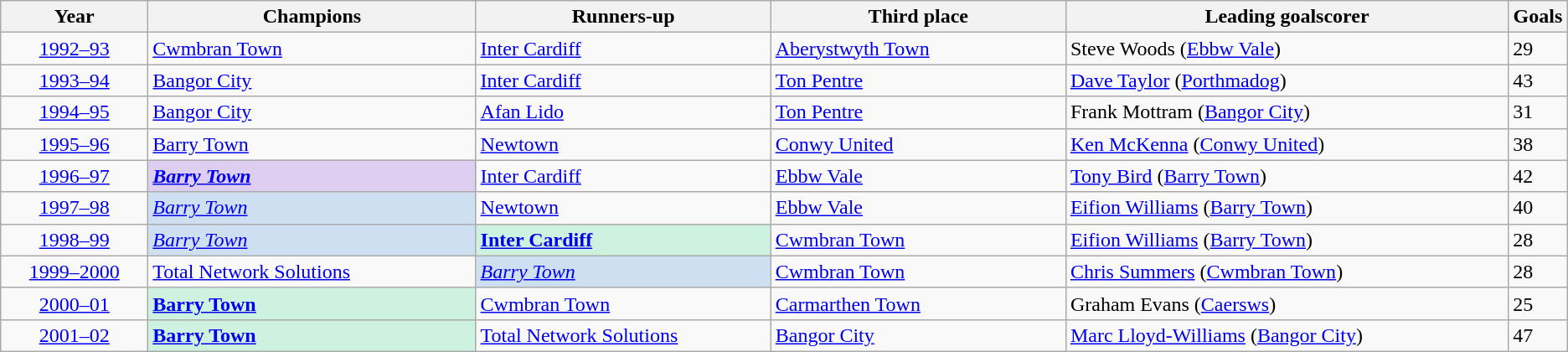<table class="wikitable">
<tr>
<th width=9%>Year</th>
<th width=20%>Champions</th>
<th width=18%>Runners-up</th>
<th width=18%>Third place</th>
<th width=27%>Leading goalscorer</th>
<th width=1%>Goals</th>
</tr>
<tr>
<td align=center><a href='#'>1992–93</a></td>
<td><a href='#'>Cwmbran Town</a></td>
<td><a href='#'>Inter Cardiff</a></td>
<td><a href='#'>Aberystwyth Town</a></td>
<td>Steve Woods (<a href='#'>Ebbw Vale</a>)</td>
<td>29</td>
</tr>
<tr>
<td align=center><a href='#'>1993–94</a></td>
<td><a href='#'>Bangor City</a></td>
<td><a href='#'>Inter Cardiff</a></td>
<td><a href='#'>Ton Pentre</a></td>
<td><a href='#'>Dave Taylor</a> (<a href='#'>Porthmadog</a>)</td>
<td>43</td>
</tr>
<tr>
<td align=center><a href='#'>1994–95</a></td>
<td><a href='#'>Bangor City</a></td>
<td><a href='#'>Afan Lido</a></td>
<td><a href='#'>Ton Pentre</a></td>
<td>Frank Mottram (<a href='#'>Bangor City</a>)</td>
<td>31</td>
</tr>
<tr>
<td align=center><a href='#'>1995–96</a></td>
<td><a href='#'>Barry Town</a></td>
<td><a href='#'>Newtown</a></td>
<td><a href='#'>Conwy United</a></td>
<td><a href='#'>Ken McKenna</a> (<a href='#'>Conwy United</a>)</td>
<td>38</td>
</tr>
<tr>
<td align=center><a href='#'>1996–97</a></td>
<td bgcolor="DDCEF2"><strong><em><a href='#'>Barry Town</a></em></strong></td>
<td><a href='#'>Inter Cardiff</a></td>
<td><a href='#'>Ebbw Vale</a></td>
<td><a href='#'>Tony Bird</a> (<a href='#'>Barry Town</a>)</td>
<td>42</td>
</tr>
<tr>
<td align=center><a href='#'>1997–98</a></td>
<td bgcolor="CEDFF2"><em><a href='#'>Barry Town</a></em></td>
<td><a href='#'>Newtown</a></td>
<td><a href='#'>Ebbw Vale</a></td>
<td><a href='#'>Eifion Williams</a> (<a href='#'>Barry Town</a>)</td>
<td>40</td>
</tr>
<tr>
<td align=center><a href='#'>1998–99</a></td>
<td bgcolor="CEDFF2"><em><a href='#'>Barry Town</a></em></td>
<td bgcolor="CEF2E0"><strong><a href='#'>Inter Cardiff</a></strong></td>
<td><a href='#'>Cwmbran Town</a></td>
<td><a href='#'>Eifion Williams</a> (<a href='#'>Barry Town</a>)</td>
<td>28</td>
</tr>
<tr>
<td align=center><a href='#'>1999–2000</a></td>
<td><a href='#'>Total Network Solutions</a></td>
<td bgcolor="CEDFF2"><em><a href='#'>Barry Town</a></em></td>
<td><a href='#'>Cwmbran Town</a></td>
<td><a href='#'>Chris Summers</a> (<a href='#'>Cwmbran Town</a>)</td>
<td>28</td>
</tr>
<tr>
<td align=center><a href='#'>2000–01</a></td>
<td bgcolor="CEF2E0"><strong><a href='#'>Barry Town</a></strong></td>
<td><a href='#'>Cwmbran Town</a></td>
<td><a href='#'>Carmarthen Town</a></td>
<td>Graham Evans (<a href='#'>Caersws</a>)</td>
<td>25</td>
</tr>
<tr>
<td align=center><a href='#'>2001–02</a></td>
<td bgcolor="CEF2E0"><strong><a href='#'>Barry Town</a></strong></td>
<td><a href='#'>Total Network Solutions</a></td>
<td><a href='#'>Bangor City</a></td>
<td><a href='#'>Marc Lloyd-Williams</a> (<a href='#'>Bangor City</a>)</td>
<td>47</td>
</tr>
</table>
